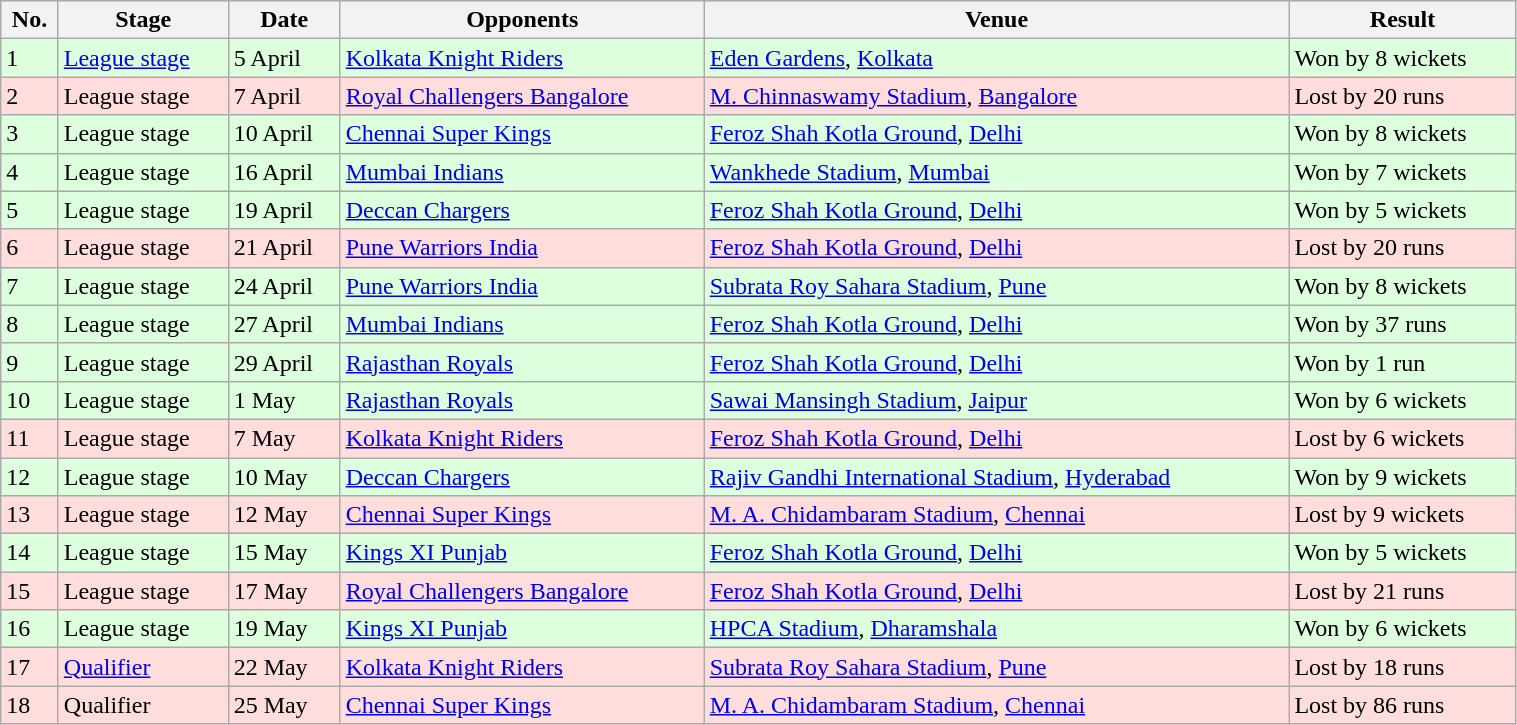<table class="wikitable" style="width:80%;">
<tr style="background:#efefef;">
<th scope="col">No.</th>
<th scope="col">Stage</th>
<th scope="col">Date</th>
<th scope="col">Opponents</th>
<th scope="col">Venue</th>
<th scope="col">Result</th>
</tr>
<tr style="background:#dfd;">
<td>1</td>
<td><a href='#'>League stage</a></td>
<td>5 April</td>
<td><a href='#'>Kolkata Knight Riders</a></td>
<td><a href='#'>Eden Gardens</a>, <a href='#'>Kolkata</a></td>
<td>Won by 8 wickets</td>
</tr>
<tr style="background:#fdd;">
<td>2</td>
<td>League stage</td>
<td>7 April</td>
<td><a href='#'>Royal Challengers Bangalore</a></td>
<td><a href='#'>M. Chinnaswamy Stadium</a>, <a href='#'>Bangalore</a></td>
<td>Lost by 20 runs</td>
</tr>
<tr style="background:#dfd;">
<td>3</td>
<td>League stage</td>
<td>10 April</td>
<td><a href='#'>Chennai Super Kings</a></td>
<td><a href='#'>Feroz Shah Kotla Ground</a>, <a href='#'>Delhi</a></td>
<td>Won by 8 wickets</td>
</tr>
<tr style="background:#dfd;">
<td>4</td>
<td>League stage</td>
<td>16 April</td>
<td><a href='#'>Mumbai Indians</a></td>
<td><a href='#'>Wankhede Stadium</a>, <a href='#'>Mumbai</a></td>
<td>Won by 7 wickets</td>
</tr>
<tr style="background:#dfd;">
<td>5</td>
<td>League stage</td>
<td>19 April</td>
<td><a href='#'>Deccan Chargers</a></td>
<td><a href='#'>Feroz Shah Kotla Ground</a>, <a href='#'>Delhi</a></td>
<td>Won by 5 wickets</td>
</tr>
<tr style="background:#fdd;">
<td>6</td>
<td>League stage</td>
<td>21 April</td>
<td><a href='#'>Pune Warriors India</a></td>
<td><a href='#'>Feroz Shah Kotla Ground</a>, <a href='#'>Delhi</a></td>
<td>Lost by 20 runs</td>
</tr>
<tr style="background:#dfd;">
<td>7</td>
<td>League stage</td>
<td>24 April</td>
<td><a href='#'>Pune Warriors India</a></td>
<td><a href='#'>Subrata Roy Sahara Stadium</a>, <a href='#'>Pune</a></td>
<td>Won by 8 wickets</td>
</tr>
<tr style="background:#dfd;">
<td>8</td>
<td>League stage</td>
<td>27 April</td>
<td><a href='#'>Mumbai Indians</a></td>
<td><a href='#'>Feroz Shah Kotla Ground</a>, <a href='#'>Delhi</a></td>
<td>Won by 37 runs</td>
</tr>
<tr style="background:#dfd;">
<td>9</td>
<td>League stage</td>
<td>29 April</td>
<td><a href='#'>Rajasthan Royals</a></td>
<td><a href='#'>Feroz Shah Kotla Ground</a>, <a href='#'>Delhi</a></td>
<td>Won by 1 run</td>
</tr>
<tr style="background:#dfd;">
<td>10</td>
<td>League stage</td>
<td>1 May</td>
<td><a href='#'>Rajasthan Royals</a></td>
<td><a href='#'>Sawai Mansingh Stadium</a>, <a href='#'>Jaipur</a></td>
<td>Won by 6 wickets</td>
</tr>
<tr style="background:#fdd;">
<td>11</td>
<td>League stage</td>
<td>7 May</td>
<td><a href='#'>Kolkata Knight Riders</a></td>
<td><a href='#'>Feroz Shah Kotla Ground</a>, <a href='#'>Delhi</a></td>
<td>Lost by 6 wickets</td>
</tr>
<tr style="background:#dfd;">
<td>12</td>
<td>League stage</td>
<td>10 May</td>
<td><a href='#'>Deccan Chargers</a></td>
<td><a href='#'>Rajiv Gandhi International Stadium</a>, <a href='#'>Hyderabad</a></td>
<td>Won by 9 wickets</td>
</tr>
<tr style="background:#fdd;">
<td>13</td>
<td>League stage</td>
<td>12 May</td>
<td><a href='#'>Chennai Super Kings</a></td>
<td><a href='#'>M. A. Chidambaram Stadium</a>, <a href='#'>Chennai</a></td>
<td>Lost by 9 wickets</td>
</tr>
<tr style="background:#dfd;">
<td>14</td>
<td>League stage</td>
<td>15 May</td>
<td><a href='#'>Kings XI Punjab</a></td>
<td><a href='#'>Feroz Shah Kotla Ground</a>, <a href='#'>Delhi</a></td>
<td>Won by 5 wickets</td>
</tr>
<tr style="background:#fdd;">
<td>15</td>
<td>League stage</td>
<td>17 May</td>
<td><a href='#'>Royal Challengers Bangalore</a></td>
<td><a href='#'>Feroz Shah Kotla Ground</a>, <a href='#'>Delhi</a></td>
<td>Lost by 21 runs</td>
</tr>
<tr style="background:#dfd;">
<td>16</td>
<td>League stage</td>
<td>19 May</td>
<td><a href='#'>Kings XI Punjab</a></td>
<td><a href='#'>HPCA Stadium</a>, <a href='#'>Dharamshala</a></td>
<td>Won by 6 wickets</td>
</tr>
<tr style="background:#fdd;">
<td>17</td>
<td><a href='#'>Qualifier</a></td>
<td>22 May</td>
<td><a href='#'>Kolkata Knight Riders</a></td>
<td><a href='#'>Subrata Roy Sahara Stadium</a>, <a href='#'>Pune</a></td>
<td>Lost by 18 runs</td>
</tr>
<tr style="background:#fdd;">
<td>18</td>
<td>Qualifier</td>
<td>25 May</td>
<td><a href='#'>Chennai Super Kings</a></td>
<td><a href='#'>M. A. Chidambaram Stadium</a>, <a href='#'>Chennai</a></td>
<td>Lost by 86 runs</td>
</tr>
</table>
